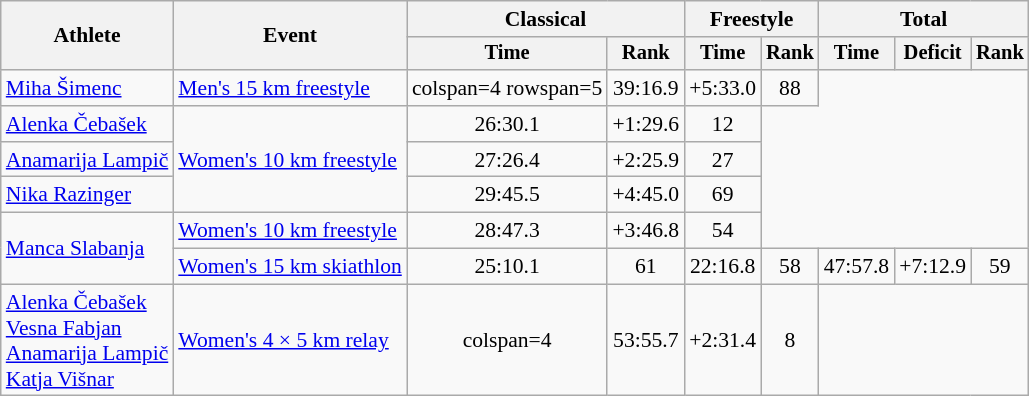<table class="wikitable" style="font-size:90%">
<tr>
<th rowspan=2>Athlete</th>
<th rowspan=2>Event</th>
<th colspan=2>Classical</th>
<th colspan=2>Freestyle</th>
<th colspan=3>Total</th>
</tr>
<tr style="font-size:95%">
<th>Time</th>
<th>Rank</th>
<th>Time</th>
<th>Rank</th>
<th>Time</th>
<th>Deficit</th>
<th>Rank</th>
</tr>
<tr align=center>
<td style="text-align:left;"><a href='#'>Miha Šimenc</a></td>
<td align=left><a href='#'>Men's 15 km freestyle</a></td>
<td>colspan=4 rowspan=5 </td>
<td>39:16.9</td>
<td>+5:33.0</td>
<td>88</td>
</tr>
<tr align=center>
<td style="text-align:left;"><a href='#'>Alenka Čebašek</a></td>
<td style="text-align:left;" rowspan="3"><a href='#'>Women's 10 km freestyle</a></td>
<td>26:30.1</td>
<td>+1:29.6</td>
<td>12</td>
</tr>
<tr align=center>
<td style="text-align:left;"><a href='#'>Anamarija Lampič</a></td>
<td>27:26.4</td>
<td>+2:25.9</td>
<td>27</td>
</tr>
<tr align=center>
<td style="text-align:left;"><a href='#'>Nika Razinger</a></td>
<td>29:45.5</td>
<td>+4:45.0</td>
<td>69</td>
</tr>
<tr align=center>
<td style="text-align:left;" rowspan=2><a href='#'>Manca Slabanja</a></td>
<td align=left><a href='#'>Women's 10 km freestyle</a></td>
<td>28:47.3</td>
<td>+3:46.8</td>
<td>54</td>
</tr>
<tr align=center>
<td align=left><a href='#'>Women's 15 km skiathlon</a></td>
<td>25:10.1</td>
<td>61</td>
<td>22:16.8</td>
<td>58</td>
<td>47:57.8</td>
<td>+7:12.9</td>
<td>59</td>
</tr>
<tr align=center>
<td align=left><a href='#'>Alenka Čebašek</a><br><a href='#'>Vesna Fabjan</a><br><a href='#'>Anamarija Lampič</a><br><a href='#'>Katja Višnar</a></td>
<td align=left><a href='#'>Women's 4 × 5 km relay</a></td>
<td>colspan=4 </td>
<td>53:55.7</td>
<td>+2:31.4</td>
<td>8</td>
</tr>
</table>
